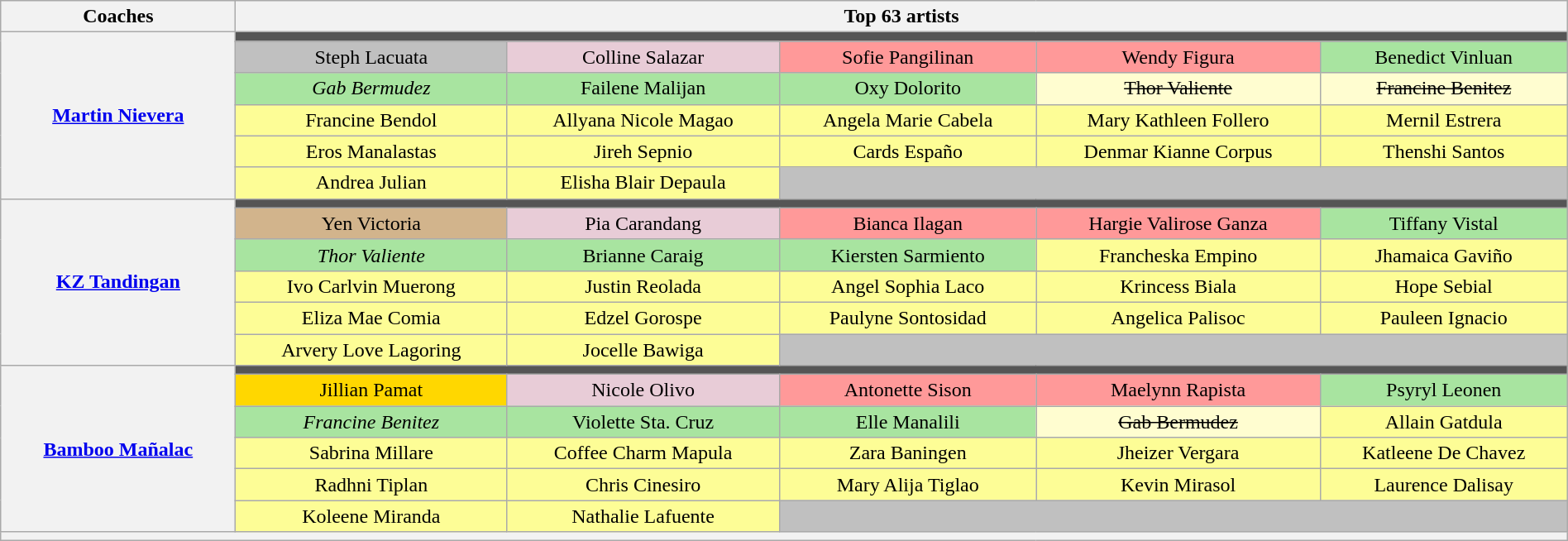<table class="wikitable" style="text-align:center; width:100%;">
<tr>
<th width="15%" scope="col">Coaches</th>
<th colspan="5" scope="col">Top 63 artists</th>
</tr>
<tr>
<th rowspan="6"><a href='#'>Martin Nievera</a></th>
<td colspan="5" style="background:#555555;"></td>
</tr>
<tr>
<td style="background:silver; width="17%">Steph Lacuata</td>
<td style="background:#E8CCD7; width="17%">Colline Salazar</td>
<td style="background:#FF9999; width=17%">Sofie Pangilinan</td>
<td style="background:#FF9999; width=17%">Wendy Figura</td>
<td style="background:#A8E4A0; width=17%">Benedict Vinluan</td>
</tr>
<tr>
<td style="background:#A8E4A0;"><em>Gab Bermudez</em></td>
<td style="background:#A8E4A0;">Failene Malijan</td>
<td style="background:#A8E4A0;">Oxy Dolorito</td>
<td style="background:#FFFDD0"><s>Thor Valiente</s></td>
<td style="background:#FFFDD0"><s>Francine Benitez</s></td>
</tr>
<tr>
<td style="background:#FDFD96">Francine Bendol</td>
<td style="background:#FDFD96">Allyana Nicole Magao</td>
<td style="background:#FDFD96">Angela Marie Cabela</td>
<td style="background:#FDFD96">Mary Kathleen Follero</td>
<td style="background:#FDFD96">Mernil Estrera</td>
</tr>
<tr>
<td style="background:#FDFD96">Eros Manalastas</td>
<td style="background:#FDFD96">Jireh Sepnio</td>
<td style="background:#FDFD96">Cards Españo</td>
<td style="background:#FDFD96">Denmar Kianne Corpus</td>
<td style="background:#FDFD96">Thenshi Santos</td>
</tr>
<tr>
<td style="background:#FDFD96">Andrea Julian</td>
<td style="background:#FDFD96">Elisha Blair Depaula</td>
<td style="background:silver" colspan=3></td>
</tr>
<tr>
<th rowspan="6"><a href='#'>KZ Tandingan</a></th>
<td colspan="5" style="background:#555555;"></td>
</tr>
<tr>
<td style="background:tan;">Yen Victoria</td>
<td style="background:#E8CCD7;">Pia Carandang</td>
<td style="background:#FF9999;">Bianca Ilagan</td>
<td style="background:#FF9999;">Hargie Valirose Ganza</td>
<td style="background:#A8E4A0;">Tiffany Vistal</td>
</tr>
<tr>
<td style="background:#A8E4A0;"><em>Thor Valiente</em></td>
<td style="background:#A8E4A0;">Brianne Caraig</td>
<td style="background:#A8E4A0;">Kiersten Sarmiento</td>
<td style="background:#FDFD96">Francheska Empino</td>
<td style="background:#FDFD96">Jhamaica Gaviño</td>
</tr>
<tr>
<td style="background:#FDFD96">Ivo Carlvin Muerong</td>
<td style="background:#FDFD96">Justin Reolada</td>
<td style="background:#FDFD96">Angel Sophia Laco</td>
<td style="background:#FDFD96">Krincess Biala</td>
<td style="background:#FDFD96">Hope Sebial</td>
</tr>
<tr>
<td style="background:#FDFD96">Eliza Mae Comia</td>
<td style="background:#FDFD96">Edzel Gorospe</td>
<td style="background:#FDFD96">Paulyne Sontosidad</td>
<td style="background:#FDFD96">Angelica Palisoc</td>
<td style="background:#FDFD96">Pauleen Ignacio</td>
</tr>
<tr>
<td style="background:#FDFD96">Arvery Love Lagoring</td>
<td style="background:#FDFD96">Jocelle Bawiga</td>
<td style="background:silver" colspan=3></td>
</tr>
<tr>
<th rowspan="6"><a href='#'>Bamboo Mañalac</a></th>
<td colspan="5" style="background:#555555;"></td>
</tr>
<tr>
<td style="background:gold;">Jillian Pamat</td>
<td style="background:#E8CCD7;">Nicole Olivo</td>
<td style="background:#FF9999;">Antonette Sison</td>
<td style="background:#FF9999;">Maelynn Rapista</td>
<td style="background:#A8E4A0;">Psyryl Leonen</td>
</tr>
<tr>
<td style="background:#A8E4A0;"><em>Francine Benitez</em></td>
<td style="background:#A8E4A0;">Violette Sta. Cruz</td>
<td style="background:#A8E4A0;">Elle Manalili</td>
<td style="background:#FFFDD0"><s>Gab Bermudez</s></td>
<td style="background:#FDFD96">Allain Gatdula</td>
</tr>
<tr>
<td style="background:#FDFD96">Sabrina Millare</td>
<td style="background:#FDFD96">Coffee Charm Mapula</td>
<td style="background:#FDFD96">Zara Baningen</td>
<td style="background:#FDFD96">Jheizer Vergara</td>
<td style="background:#FDFD96">Katleene De Chavez</td>
</tr>
<tr>
<td style="background:#FDFD96">Radhni Tiplan</td>
<td style="background:#FDFD96">Chris Cinesiro</td>
<td style="background:#FDFD96">Mary Alija Tiglao</td>
<td style="background:#FDFD96">Kevin Mirasol</td>
<td style="background:#FDFD96">Laurence Dalisay</td>
</tr>
<tr>
<td style="background:#FDFD96">Koleene Miranda</td>
<td style="background:#FDFD96">Nathalie Lafuente</td>
<td style="background:silver" colspan=3></td>
</tr>
<tr>
<th colspan="6" style="line-height:12px;font-size:95%"></th>
</tr>
</table>
